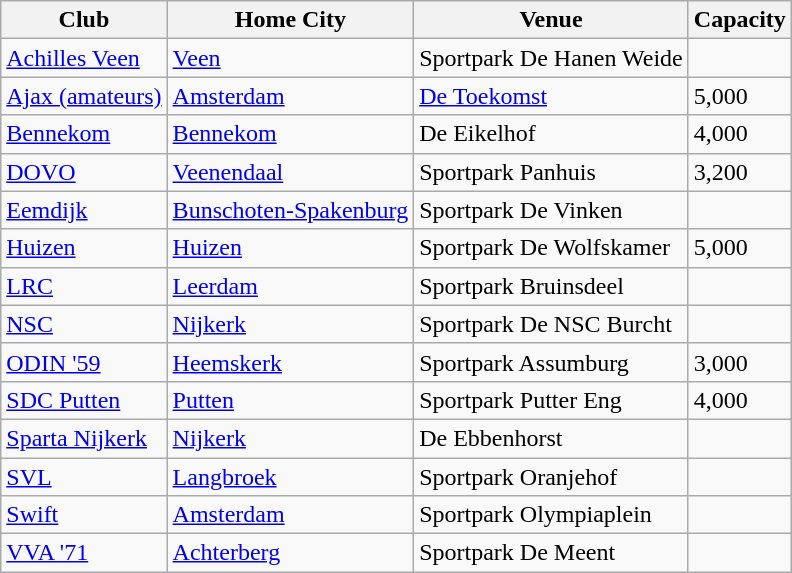<table class="wikitable sortable">
<tr>
<th>Club</th>
<th>Home City</th>
<th>Venue</th>
<th>Capacity</th>
</tr>
<tr>
<td><a href='#'>Achilles Veen</a></td>
<td><a href='#'>Veen</a></td>
<td>Sportpark De Hanen Weide</td>
<td></td>
</tr>
<tr>
<td><a href='#'>Ajax (amateurs)</a></td>
<td><a href='#'>Amsterdam</a></td>
<td><a href='#'>De Toekomst</a></td>
<td>5,000</td>
</tr>
<tr>
<td><a href='#'>Bennekom</a></td>
<td><a href='#'>Bennekom</a></td>
<td>De Eikelhof</td>
<td>4,000</td>
</tr>
<tr>
<td><a href='#'>DOVO</a></td>
<td><a href='#'>Veenendaal</a></td>
<td>Sportpark Panhuis</td>
<td>3,200</td>
</tr>
<tr>
<td><a href='#'>Eemdijk</a></td>
<td><a href='#'>Bunschoten-Spakenburg</a></td>
<td>Sportpark De Vinken</td>
<td></td>
</tr>
<tr>
<td><a href='#'>Huizen</a></td>
<td><a href='#'>Huizen</a></td>
<td>Sportpark De Wolfskamer</td>
<td>5,000</td>
</tr>
<tr>
<td><a href='#'>LRC</a></td>
<td><a href='#'>Leerdam</a></td>
<td>Sportpark Bruinsdeel</td>
<td></td>
</tr>
<tr>
<td><a href='#'>NSC</a></td>
<td><a href='#'>Nijkerk</a></td>
<td>Sportpark De NSC Burcht</td>
<td></td>
</tr>
<tr>
<td><a href='#'>ODIN '59</a></td>
<td><a href='#'>Heemskerk</a></td>
<td>Sportpark Assumburg</td>
<td>3,000</td>
</tr>
<tr>
<td><a href='#'>SDC Putten</a></td>
<td><a href='#'>Putten</a></td>
<td>Sportpark Putter Eng</td>
<td>4,000</td>
</tr>
<tr>
<td><a href='#'>Sparta Nijkerk</a></td>
<td><a href='#'>Nijkerk</a></td>
<td>De Ebbenhorst</td>
<td></td>
</tr>
<tr>
<td><a href='#'>SVL</a></td>
<td><a href='#'>Langbroek</a></td>
<td>Sportpark Oranjehof</td>
<td></td>
</tr>
<tr>
<td><a href='#'>Swift</a></td>
<td><a href='#'>Amsterdam</a></td>
<td>Sportpark Olympiaplein</td>
<td></td>
</tr>
<tr>
<td><a href='#'>VVA '71</a></td>
<td><a href='#'>Achterberg</a></td>
<td>Sportpark De Meent</td>
<td></td>
</tr>
</table>
